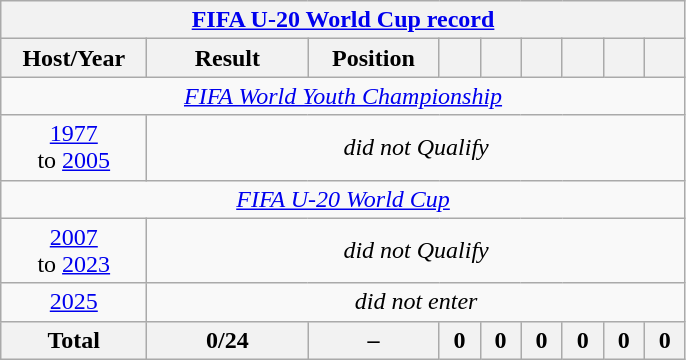<table class="wikitable collapsible" style="text-align: center;">
<tr>
<th colspan="9" style="color: #0000FF;"><a href='#'>FIFA U-20 World Cup record</a></th>
</tr>
<tr>
<th width="90">Host/Year</th>
<th width="100">Result</th>
<th width="80">Position</th>
<th width="20"></th>
<th width="20"></th>
<th width="20"></th>
<th width="20"></th>
<th width="20"></th>
<th width="20"></th>
</tr>
<tr>
<td colspan="9"><em> <a href='#'>FIFA World Youth Championship</a></em></td>
</tr>
<tr>
<td> <a href='#'>1977</a><br>to
 <a href='#'>2005</a></td>
<td colspan="8"><em>did not Qualify</em></td>
</tr>
<tr>
<td colspan="9"><em> <a href='#'>FIFA U-20 World Cup</a></em></td>
</tr>
<tr>
<td> <a href='#'>2007</a><br>to
 <a href='#'>2023</a></td>
<td colspan="8"><em>did not Qualify</em></td>
</tr>
<tr>
<td> <a href='#'>2025</a></td>
<td colspan="8"><em>did not enter</em></td>
</tr>
<tr>
<th><strong>Total</strong></th>
<th>0/24</th>
<th><strong>–</strong></th>
<th>0</th>
<th>0</th>
<th>0</th>
<th>0</th>
<th>0</th>
<th>0</th>
</tr>
</table>
